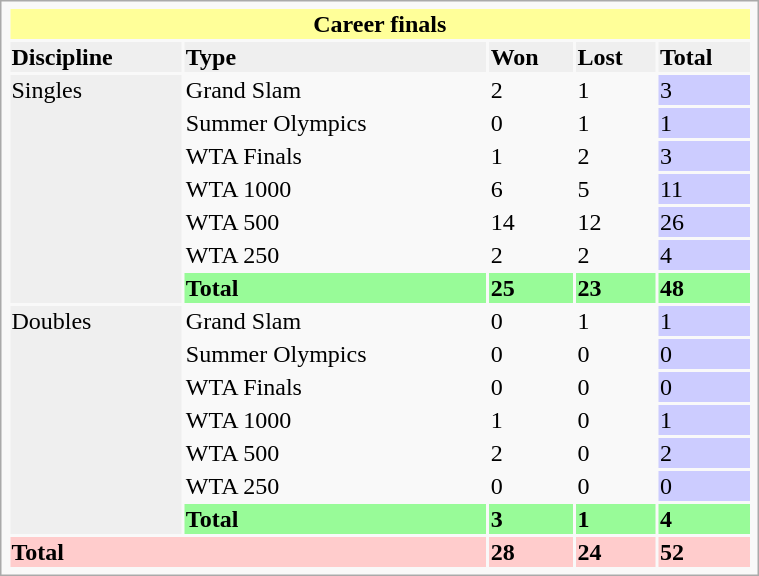<table class="infobox vcard vevent nowrap" width=40%>
<tr style=background:#FFFF99>
<th colspan="5">Career finals</th>
</tr>
<tr style=background:#efefef;font-weight:bold>
<td>Discipline</td>
<td>Type</td>
<td>Won</td>
<td>Lost</td>
<td>Total</td>
</tr>
<tr>
<td rowspan="7" style="background:#efefef;">Singles</td>
<td>Grand Slam</td>
<td>2</td>
<td>1</td>
<td bgcolor=CCCCFF>3</td>
</tr>
<tr>
<td>Summer Olympics</td>
<td>0</td>
<td>1</td>
<td bgcolor=CCCCFF>1</td>
</tr>
<tr>
<td>WTA Finals</td>
<td>1</td>
<td>2</td>
<td bgcolor=CCCCFF>3</td>
</tr>
<tr>
<td>WTA 1000</td>
<td>6</td>
<td>5</td>
<td bgcolor=CCCCFF>11</td>
</tr>
<tr>
<td>WTA 500</td>
<td>14</td>
<td>12</td>
<td bgcolor=CCCCFF>26</td>
</tr>
<tr>
<td>WTA 250</td>
<td>2</td>
<td>2</td>
<td bgcolor="CCCCFF">4</td>
</tr>
<tr style=background:#98FB98;font-weight:bold>
<td>Total</td>
<td>25</td>
<td>23</td>
<td>48</td>
</tr>
<tr>
<td rowspan="7" style="background:#efefef;">Doubles</td>
<td>Grand Slam</td>
<td>0</td>
<td>1</td>
<td bgcolor=CCCCFF>1</td>
</tr>
<tr>
<td>Summer Olympics</td>
<td>0</td>
<td>0</td>
<td bgcolor=CCCCFF>0</td>
</tr>
<tr>
<td>WTA Finals</td>
<td>0</td>
<td>0</td>
<td bgcolor=CCCCFF>0</td>
</tr>
<tr>
<td>WTA 1000</td>
<td>1</td>
<td>0</td>
<td bgcolor=CCCCFF>1</td>
</tr>
<tr>
<td>WTA 500</td>
<td>2</td>
<td>0</td>
<td bgcolor=CCCCFF>2</td>
</tr>
<tr>
<td>WTA 250</td>
<td>0</td>
<td>0</td>
<td bgcolor="CCCCFF">0</td>
</tr>
<tr style=background:#98FB98;font-weight:bold>
<td>Total</td>
<td>3</td>
<td>1</td>
<td>4</td>
</tr>
<tr style=background:#FCC;font-weight:bold>
<td colspan=2>Total</td>
<td>28</td>
<td>24</td>
<td>52</td>
</tr>
</table>
